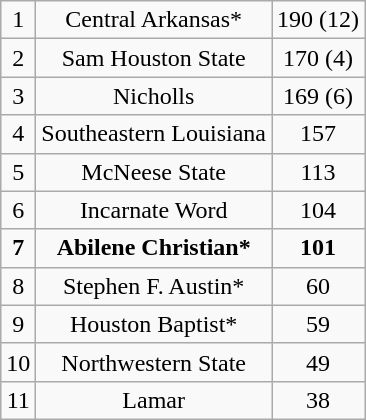<table class="wikitable">
<tr align="center">
<td>1</td>
<td>Central Arkansas*</td>
<td>190 (12)</td>
</tr>
<tr align="center">
<td>2</td>
<td>Sam Houston State</td>
<td>170 (4)</td>
</tr>
<tr align="center">
<td>3</td>
<td>Nicholls</td>
<td>169 (6)</td>
</tr>
<tr align="center">
<td>4</td>
<td>Southeastern Louisiana</td>
<td>157</td>
</tr>
<tr align="center">
<td>5</td>
<td>McNeese State</td>
<td>113</td>
</tr>
<tr align="center">
<td>6</td>
<td>Incarnate Word</td>
<td>104</td>
</tr>
<tr align="center">
<td><strong>7</strong></td>
<td><strong>Abilene Christian*</strong></td>
<td><strong>101</strong></td>
</tr>
<tr align="center">
<td>8</td>
<td>Stephen F. Austin*</td>
<td>60</td>
</tr>
<tr align="center">
<td>9</td>
<td>Houston Baptist*</td>
<td>59</td>
</tr>
<tr align="center">
<td>10</td>
<td>Northwestern State</td>
<td>49</td>
</tr>
<tr align="center">
<td>11</td>
<td>Lamar</td>
<td>38</td>
</tr>
</table>
